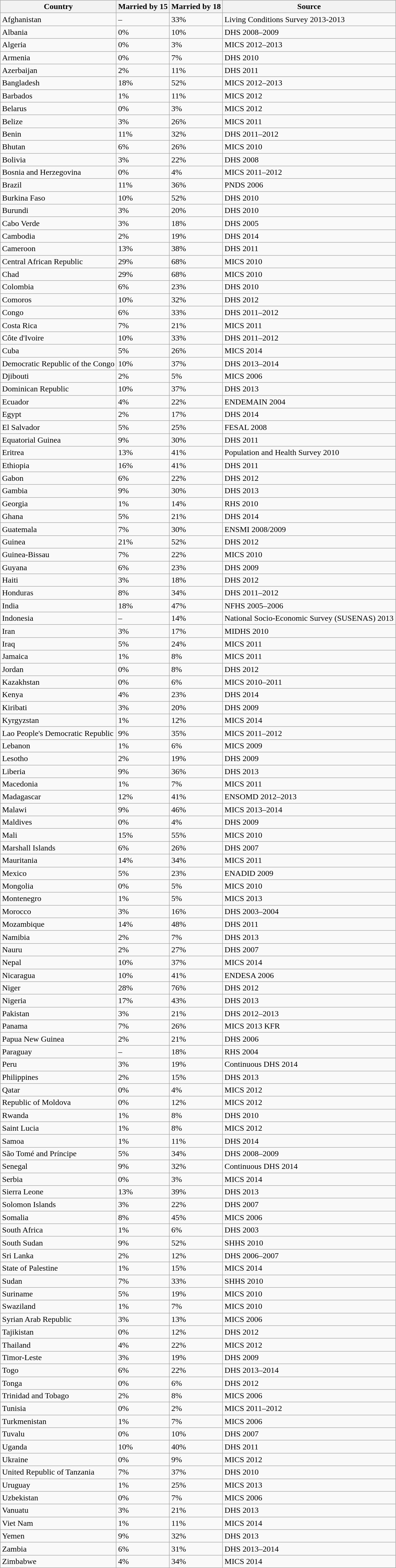<table class="wikitable sortable">
<tr>
<th>Country</th>
<th>Married by 15</th>
<th>Married by 18</th>
<th>Source</th>
</tr>
<tr>
<td>Afghanistan</td>
<td>–</td>
<td>33%</td>
<td>Living Conditions Survey 2013-2013</td>
</tr>
<tr>
<td>Albania</td>
<td>0%</td>
<td>10%</td>
<td>DHS 2008–2009</td>
</tr>
<tr>
<td>Algeria</td>
<td>0%</td>
<td>3%</td>
<td>MICS 2012–2013</td>
</tr>
<tr>
<td>Armenia</td>
<td>0%</td>
<td>7%</td>
<td>DHS 2010</td>
</tr>
<tr>
<td>Azerbaijan</td>
<td>2%</td>
<td>11%</td>
<td>DHS 2011</td>
</tr>
<tr>
<td>Bangladesh</td>
<td>18%</td>
<td>52%</td>
<td>MICS 2012–2013</td>
</tr>
<tr>
<td>Barbados</td>
<td>1%</td>
<td>11%</td>
<td>MICS 2012</td>
</tr>
<tr>
<td>Belarus</td>
<td>0%</td>
<td>3%</td>
<td>MICS 2012</td>
</tr>
<tr>
<td>Belize</td>
<td>3%</td>
<td>26%</td>
<td>MICS 2011</td>
</tr>
<tr>
<td>Benin</td>
<td>11%</td>
<td>32%</td>
<td>DHS 2011–2012</td>
</tr>
<tr>
<td>Bhutan</td>
<td>6%</td>
<td>26%</td>
<td>MICS 2010</td>
</tr>
<tr>
<td>Bolivia</td>
<td>3%</td>
<td>22%</td>
<td>DHS 2008</td>
</tr>
<tr>
<td>Bosnia and Herzegovina</td>
<td>0%</td>
<td>4%</td>
<td>MICS 2011–2012</td>
</tr>
<tr>
<td>Brazil</td>
<td>11%</td>
<td>36%</td>
<td>PNDS 2006</td>
</tr>
<tr>
<td>Burkina Faso</td>
<td>10%</td>
<td>52%</td>
<td>DHS 2010</td>
</tr>
<tr>
<td>Burundi</td>
<td>3%</td>
<td>20%</td>
<td>DHS 2010</td>
</tr>
<tr>
<td>Cabo Verde</td>
<td>3%</td>
<td>18%</td>
<td>DHS 2005</td>
</tr>
<tr>
<td>Cambodia</td>
<td>2%</td>
<td>19%</td>
<td>DHS 2014</td>
</tr>
<tr>
<td>Cameroon</td>
<td>13%</td>
<td>38%</td>
<td>DHS 2011</td>
</tr>
<tr>
<td>Central African Republic</td>
<td>29%</td>
<td>68%</td>
<td>MICS 2010</td>
</tr>
<tr>
<td>Chad</td>
<td>29%</td>
<td>68%</td>
<td>MICS 2010</td>
</tr>
<tr>
<td>Colombia</td>
<td>6%</td>
<td>23%</td>
<td>DHS 2010</td>
</tr>
<tr>
<td>Comoros</td>
<td>10%</td>
<td>32%</td>
<td>DHS 2012</td>
</tr>
<tr>
<td>Congo</td>
<td>6%</td>
<td>33%</td>
<td>DHS 2011–2012</td>
</tr>
<tr>
<td>Costa Rica</td>
<td>7%</td>
<td>21%</td>
<td>MICS 2011</td>
</tr>
<tr>
<td>Côte d'Ivoire</td>
<td>10%</td>
<td>33%</td>
<td>DHS 2011–2012</td>
</tr>
<tr>
<td>Cuba</td>
<td>5%</td>
<td>26%</td>
<td>MICS 2014</td>
</tr>
<tr>
<td>Democratic Republic of the Congo</td>
<td>10%</td>
<td>37%</td>
<td>DHS 2013–2014</td>
</tr>
<tr>
<td>Djibouti</td>
<td>2%</td>
<td>5%</td>
<td>MICS 2006</td>
</tr>
<tr>
<td>Dominican Republic</td>
<td>10%</td>
<td>37%</td>
<td>DHS 2013</td>
</tr>
<tr>
<td>Ecuador</td>
<td>4%</td>
<td>22%</td>
<td>ENDEMAIN 2004</td>
</tr>
<tr>
<td>Egypt</td>
<td>2%</td>
<td>17%</td>
<td>DHS 2014</td>
</tr>
<tr>
<td>El Salvador</td>
<td>5%</td>
<td>25%</td>
<td>FESAL 2008</td>
</tr>
<tr>
<td>Equatorial Guinea</td>
<td>9%</td>
<td>30%</td>
<td>DHS 2011</td>
</tr>
<tr>
<td>Eritrea</td>
<td>13%</td>
<td>41%</td>
<td>Population and Health Survey 2010</td>
</tr>
<tr>
<td>Ethiopia</td>
<td>16%</td>
<td>41%</td>
<td>DHS 2011</td>
</tr>
<tr>
<td>Gabon</td>
<td>6%</td>
<td>22%</td>
<td>DHS 2012</td>
</tr>
<tr>
<td>Gambia</td>
<td>9%</td>
<td>30%</td>
<td>DHS 2013</td>
</tr>
<tr>
<td>Georgia</td>
<td>1%</td>
<td>14%</td>
<td>RHS 2010</td>
</tr>
<tr>
<td>Ghana</td>
<td>5%</td>
<td>21%</td>
<td>DHS 2014</td>
</tr>
<tr>
<td>Guatemala</td>
<td>7%</td>
<td>30%</td>
<td>ENSMI 2008/2009</td>
</tr>
<tr>
<td>Guinea</td>
<td>21%</td>
<td>52%</td>
<td>DHS 2012</td>
</tr>
<tr>
<td>Guinea-Bissau</td>
<td>7%</td>
<td>22%</td>
<td>MICS 2010</td>
</tr>
<tr>
<td>Guyana</td>
<td>6%</td>
<td>23%</td>
<td>DHS 2009</td>
</tr>
<tr>
<td>Haiti</td>
<td>3%</td>
<td>18%</td>
<td>DHS 2012</td>
</tr>
<tr>
<td>Honduras</td>
<td>8%</td>
<td>34%</td>
<td>DHS 2011–2012</td>
</tr>
<tr>
<td>India</td>
<td>18%</td>
<td>47%</td>
<td>NFHS 2005–2006</td>
</tr>
<tr>
<td>Indonesia</td>
<td>–</td>
<td>14%</td>
<td>National Socio-Economic Survey (SUSENAS) 2013</td>
</tr>
<tr>
<td>Iran</td>
<td>3%</td>
<td>17%</td>
<td>MIDHS 2010</td>
</tr>
<tr>
<td>Iraq</td>
<td>5%</td>
<td>24%</td>
<td>MICS 2011</td>
</tr>
<tr>
<td>Jamaica</td>
<td>1%</td>
<td>8%</td>
<td>MICS 2011</td>
</tr>
<tr>
<td>Jordan</td>
<td>0%</td>
<td>8%</td>
<td>DHS 2012</td>
</tr>
<tr>
<td>Kazakhstan</td>
<td>0%</td>
<td>6%</td>
<td>MICS 2010–2011</td>
</tr>
<tr>
<td>Kenya</td>
<td>4%</td>
<td>23%</td>
<td>DHS 2014</td>
</tr>
<tr>
<td>Kiribati</td>
<td>3%</td>
<td>20%</td>
<td>DHS 2009</td>
</tr>
<tr>
<td>Kyrgyzstan</td>
<td>1%</td>
<td>12%</td>
<td>MICS 2014</td>
</tr>
<tr>
<td>Lao People's Democratic Republic</td>
<td>9%</td>
<td>35%</td>
<td>MICS 2011–2012</td>
</tr>
<tr>
<td>Lebanon</td>
<td>1%</td>
<td>6%</td>
<td>MICS 2009</td>
</tr>
<tr>
<td>Lesotho</td>
<td>2%</td>
<td>19%</td>
<td>DHS 2009</td>
</tr>
<tr>
<td>Liberia</td>
<td>9%</td>
<td>36%</td>
<td>DHS 2013</td>
</tr>
<tr>
<td>Macedonia</td>
<td>1%</td>
<td>7%</td>
<td>MICS 2011</td>
</tr>
<tr>
<td>Madagascar</td>
<td>12%</td>
<td>41%</td>
<td>ENSOMD 2012–2013</td>
</tr>
<tr>
<td>Malawi</td>
<td>9%</td>
<td>46%</td>
<td>MICS 2013–2014</td>
</tr>
<tr>
<td>Maldives</td>
<td>0%</td>
<td>4%</td>
<td>DHS 2009</td>
</tr>
<tr>
<td>Mali</td>
<td>15%</td>
<td>55%</td>
<td>MICS 2010</td>
</tr>
<tr>
<td>Marshall Islands</td>
<td>6%</td>
<td>26%</td>
<td>DHS 2007</td>
</tr>
<tr>
<td>Mauritania</td>
<td>14%</td>
<td>34%</td>
<td>MICS 2011</td>
</tr>
<tr>
<td>Mexico</td>
<td>5%</td>
<td>23%</td>
<td>ENADID 2009</td>
</tr>
<tr>
<td>Mongolia</td>
<td>0%</td>
<td>5%</td>
<td>MICS 2010</td>
</tr>
<tr>
<td>Montenegro</td>
<td>1%</td>
<td>5%</td>
<td>MICS 2013</td>
</tr>
<tr>
<td>Morocco</td>
<td>3%</td>
<td>16%</td>
<td>DHS 2003–2004</td>
</tr>
<tr>
<td>Mozambique</td>
<td>14%</td>
<td>48%</td>
<td>DHS 2011</td>
</tr>
<tr>
<td>Namibia</td>
<td>2%</td>
<td>7%</td>
<td>DHS 2013</td>
</tr>
<tr>
<td>Nauru</td>
<td>2%</td>
<td>27%</td>
<td>DHS 2007</td>
</tr>
<tr>
<td>Nepal</td>
<td>10%</td>
<td>37%</td>
<td>MICS 2014</td>
</tr>
<tr>
<td>Nicaragua</td>
<td>10%</td>
<td>41%</td>
<td>ENDESA 2006</td>
</tr>
<tr>
<td>Niger</td>
<td>28%</td>
<td>76%</td>
<td>DHS 2012</td>
</tr>
<tr>
<td>Nigeria</td>
<td>17%</td>
<td>43%</td>
<td>DHS 2013</td>
</tr>
<tr>
<td>Pakistan</td>
<td>3%</td>
<td>21%</td>
<td>DHS 2012–2013</td>
</tr>
<tr>
<td>Panama</td>
<td>7%</td>
<td>26%</td>
<td>MICS 2013 KFR</td>
</tr>
<tr>
<td>Papua New Guinea</td>
<td>2%</td>
<td>21%</td>
<td>DHS 2006</td>
</tr>
<tr>
<td>Paraguay</td>
<td>–</td>
<td>18%</td>
<td>RHS 2004</td>
</tr>
<tr>
<td>Peru</td>
<td>3%</td>
<td>19%</td>
<td>Continuous DHS 2014</td>
</tr>
<tr>
<td>Philippines</td>
<td>2%</td>
<td>15%</td>
<td>DHS 2013</td>
</tr>
<tr>
<td>Qatar</td>
<td>0%</td>
<td>4%</td>
<td>MICS 2012</td>
</tr>
<tr>
<td>Republic of Moldova</td>
<td>0%</td>
<td>12%</td>
<td>MICS 2012</td>
</tr>
<tr>
<td>Rwanda</td>
<td>1%</td>
<td>8%</td>
<td>DHS 2010</td>
</tr>
<tr>
<td>Saint Lucia</td>
<td>1%</td>
<td>8%</td>
<td>MICS 2012</td>
</tr>
<tr>
<td>Samoa</td>
<td>1%</td>
<td>11%</td>
<td>DHS 2014</td>
</tr>
<tr>
<td>São Tomé and Príncipe</td>
<td>5%</td>
<td>34%</td>
<td>DHS 2008–2009</td>
</tr>
<tr>
<td>Senegal</td>
<td>9%</td>
<td>32%</td>
<td>Continuous DHS 2014</td>
</tr>
<tr>
<td>Serbia</td>
<td>0%</td>
<td>3%</td>
<td>MICS 2014</td>
</tr>
<tr>
<td>Sierra Leone</td>
<td>13%</td>
<td>39%</td>
<td>DHS 2013</td>
</tr>
<tr>
<td>Solomon Islands</td>
<td>3%</td>
<td>22%</td>
<td>DHS 2007</td>
</tr>
<tr>
<td>Somalia</td>
<td>8%</td>
<td>45%</td>
<td>MICS 2006</td>
</tr>
<tr>
<td>South Africa</td>
<td>1%</td>
<td>6%</td>
<td>DHS 2003</td>
</tr>
<tr>
<td>South Sudan</td>
<td>9%</td>
<td>52%</td>
<td>SHHS 2010</td>
</tr>
<tr>
<td>Sri Lanka</td>
<td>2%</td>
<td>12%</td>
<td>DHS 2006–2007</td>
</tr>
<tr>
<td>State of Palestine</td>
<td>1%</td>
<td>15%</td>
<td>MICS 2014</td>
</tr>
<tr>
<td>Sudan</td>
<td>7%</td>
<td>33%</td>
<td>SHHS 2010</td>
</tr>
<tr>
<td>Suriname</td>
<td>5%</td>
<td>19%</td>
<td>MICS 2010</td>
</tr>
<tr>
<td>Swaziland</td>
<td>1%</td>
<td>7%</td>
<td>MICS 2010</td>
</tr>
<tr>
<td>Syrian Arab Republic</td>
<td>3%</td>
<td>13%</td>
<td>MICS 2006</td>
</tr>
<tr>
<td>Tajikistan</td>
<td>0%</td>
<td>12%</td>
<td>DHS 2012</td>
</tr>
<tr>
<td>Thailand</td>
<td>4%</td>
<td>22%</td>
<td>MICS 2012</td>
</tr>
<tr>
<td>Timor-Leste</td>
<td>3%</td>
<td>19%</td>
<td>DHS 2009</td>
</tr>
<tr>
<td>Togo</td>
<td>6%</td>
<td>22%</td>
<td>DHS 2013–2014</td>
</tr>
<tr>
<td>Tonga</td>
<td>0%</td>
<td>6%</td>
<td>DHS 2012</td>
</tr>
<tr>
<td>Trinidad and Tobago</td>
<td>2%</td>
<td>8%</td>
<td>MICS 2006</td>
</tr>
<tr>
<td>Tunisia</td>
<td>0%</td>
<td>2%</td>
<td>MICS 2011–2012</td>
</tr>
<tr>
<td>Turkmenistan</td>
<td>1%</td>
<td>7%</td>
<td>MICS 2006</td>
</tr>
<tr>
<td>Tuvalu</td>
<td>0%</td>
<td>10%</td>
<td>DHS 2007</td>
</tr>
<tr>
<td>Uganda</td>
<td>10%</td>
<td>40%</td>
<td>DHS 2011</td>
</tr>
<tr>
<td>Ukraine</td>
<td>0%</td>
<td>9%</td>
<td>MICS 2012</td>
</tr>
<tr>
<td>United Republic of Tanzania</td>
<td>7%</td>
<td>37%</td>
<td>DHS 2010</td>
</tr>
<tr>
<td>Uruguay</td>
<td>1%</td>
<td>25%</td>
<td>MICS 2013</td>
</tr>
<tr>
<td>Uzbekistan</td>
<td>0%</td>
<td>7%</td>
<td>MICS 2006</td>
</tr>
<tr>
<td>Vanuatu</td>
<td>3%</td>
<td>21%</td>
<td>DHS 2013</td>
</tr>
<tr>
<td>Viet Nam</td>
<td>1%</td>
<td>11%</td>
<td>MICS 2014</td>
</tr>
<tr>
<td>Yemen</td>
<td>9%</td>
<td>32%</td>
<td>DHS 2013</td>
</tr>
<tr>
<td>Zambia</td>
<td>6%</td>
<td>31%</td>
<td>DHS 2013–2014</td>
</tr>
<tr>
<td>Zimbabwe</td>
<td>4%</td>
<td>34%</td>
<td>MICS 2014</td>
</tr>
</table>
